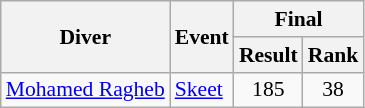<table class=wikitable style="font-size:90%">
<tr>
<th rowspan=2>Diver</th>
<th rowspan=2>Event</th>
<th colspan=2>Final</th>
</tr>
<tr>
<th>Result</th>
<th>Rank</th>
</tr>
<tr>
<td><a href='#'>Mohamed Ragheb</a></td>
<td><a href='#'>Skeet</a></td>
<td align=center>185</td>
<td align=center>38</td>
</tr>
</table>
